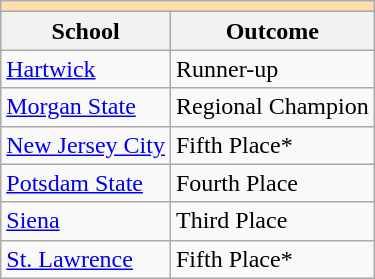<table class="wikitable" style="float:left; margin-right:1em;">
<tr>
<th colspan="3" style="background:#ffdead;"></th>
</tr>
<tr>
<th>School</th>
<th>Outcome</th>
</tr>
<tr>
<td><a href='#'>Hartwick</a></td>
<td>Runner-up</td>
</tr>
<tr>
<td><a href='#'>Morgan State</a></td>
<td>Regional Champion</td>
</tr>
<tr>
<td><a href='#'>New Jersey City</a></td>
<td>Fifth Place*</td>
</tr>
<tr>
<td><a href='#'>Potsdam State</a></td>
<td>Fourth Place</td>
</tr>
<tr>
<td><a href='#'>Siena</a></td>
<td>Third Place</td>
</tr>
<tr>
<td><a href='#'>St. Lawrence</a></td>
<td>Fifth Place*</td>
</tr>
</table>
